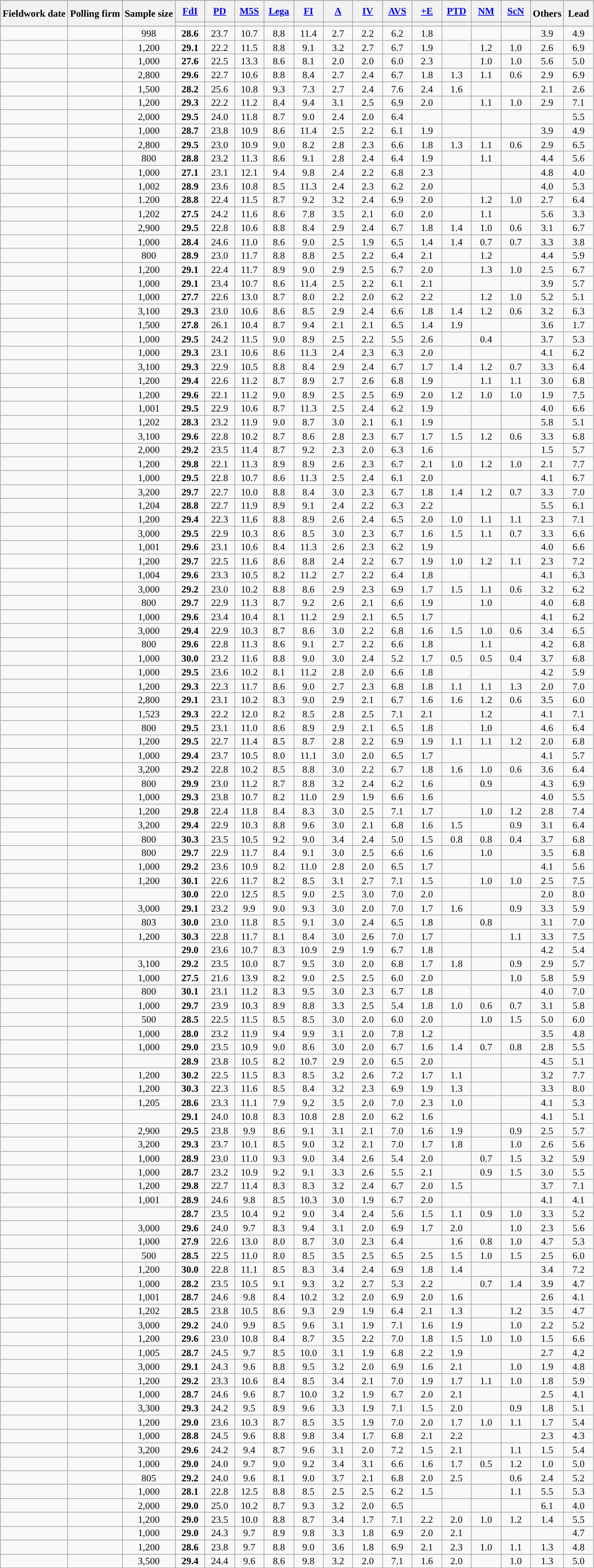<table class="wikitable sortable mw-collapsible" style="text-align:center;font-size:85%;line-height:13px">
<tr style="height:30px; background-color:#8B8B8B">
<th rowspan="2">Fieldwork date</th>
<th rowspan="2">Polling firm</th>
<th rowspan="2">Sample size</th>
<th style="width:35px;"><a href='#'>FdI</a></th>
<th style="width:35px;"><a href='#'>PD</a></th>
<th style="width:35px;"><a href='#'>M5S</a></th>
<th style="width:35px;"><a href='#'>Lega</a></th>
<th style="width:35px;"><a href='#'>FI</a></th>
<th style="width:35px;"><a href='#'>A</a></th>
<th style="width:35px;"><a href='#'>IV</a></th>
<th style="width:35px;"><a href='#'>AVS</a></th>
<th style="width:35px;"><a href='#'>+E</a></th>
<th style="width:35px;"><a href='#'>PTD</a></th>
<th style="width:35px;"><a href='#'>NM</a></th>
<th style="width:35px;"><a href='#'>ScN</a></th>
<th style="width:35px;" rowspan="2">Others</th>
<th style="width:35px;" rowspan="2">Lead</th>
</tr>
<tr>
<th style="background:"></th>
<th style="background:"></th>
<th style="background:"></th>
<th style="background:"></th>
<th style="background:"></th>
<th style="background:"></th>
<th style="background:"></th>
<th style="background:"></th>
<th style="background:"></th>
<th style="background:"></th>
<th style="background:"></th>
<th style="background:"></th>
</tr>
<tr>
<td></td>
<td></td>
<td>998</td>
<td><strong>28.6</strong></td>
<td>23.7</td>
<td>10.7</td>
<td>8.8</td>
<td>11.4</td>
<td>2.7</td>
<td>2.2</td>
<td>6.2</td>
<td>1.8</td>
<td></td>
<td></td>
<td></td>
<td>3.9</td>
<td style="background:">4.9</td>
</tr>
<tr>
<td></td>
<td></td>
<td>1,200</td>
<td><strong>29.1</strong></td>
<td>22.2</td>
<td>11.5</td>
<td>8.8</td>
<td>9.1</td>
<td>3.2</td>
<td>2.7</td>
<td>6.7</td>
<td>1.9</td>
<td></td>
<td>1.2</td>
<td>1.0</td>
<td>2.6</td>
<td style="background:">6.9</td>
</tr>
<tr>
<td></td>
<td></td>
<td>1,000</td>
<td><strong>27.6</strong></td>
<td>22.5</td>
<td>13.3</td>
<td>8.6</td>
<td>8.1</td>
<td>2.0</td>
<td>2.0</td>
<td>6.0</td>
<td>2.3</td>
<td></td>
<td>1.0</td>
<td>1.0</td>
<td>5.6</td>
<td style="background:">5.0</td>
</tr>
<tr>
<td></td>
<td></td>
<td>2,800</td>
<td><strong>29.6</strong></td>
<td>22.7</td>
<td>10.6</td>
<td>8.8</td>
<td>8.4</td>
<td>2.7</td>
<td>2.4</td>
<td>6.7</td>
<td>1.8</td>
<td>1.3</td>
<td>1.1</td>
<td>0.6</td>
<td>2.9</td>
<td style="background:">6.9</td>
</tr>
<tr>
<td></td>
<td></td>
<td>1,500</td>
<td><strong>28.2</strong></td>
<td>25.6</td>
<td>10.8</td>
<td>9.3</td>
<td>7.3</td>
<td>2.7</td>
<td>2.4</td>
<td>7.6</td>
<td>2.4</td>
<td>1.6</td>
<td></td>
<td></td>
<td>2.1</td>
<td style="background:">2.6</td>
</tr>
<tr>
<td></td>
<td></td>
<td>1,200</td>
<td><strong>29.3</strong></td>
<td>22.2</td>
<td>11.2</td>
<td>8.4</td>
<td>9.4</td>
<td>3.1</td>
<td>2.5</td>
<td>6.9</td>
<td>2.0</td>
<td></td>
<td>1.1</td>
<td>1.0</td>
<td>2.9</td>
<td style="background:">7.1</td>
</tr>
<tr>
<td></td>
<td></td>
<td>2,000</td>
<td><strong>29.5</strong></td>
<td>24.0</td>
<td>11.8</td>
<td>8.7</td>
<td>9.0</td>
<td>2.4</td>
<td>2.0</td>
<td>6.4</td>
<td></td>
<td></td>
<td></td>
<td></td>
<td></td>
<td style="background:">5.5</td>
</tr>
<tr>
<td></td>
<td></td>
<td>1,000</td>
<td><strong>28.7</strong></td>
<td>23.8</td>
<td>10.9</td>
<td>8.6</td>
<td>11.4</td>
<td>2.5</td>
<td>2.2</td>
<td>6.1</td>
<td>1.9</td>
<td></td>
<td></td>
<td></td>
<td>3.9</td>
<td style="background:">4.9</td>
</tr>
<tr>
<td></td>
<td></td>
<td>2,800</td>
<td><strong>29.5</strong></td>
<td>23.0</td>
<td>10.9</td>
<td>9.0</td>
<td>8.2</td>
<td>2.8</td>
<td>2.3</td>
<td>6.6</td>
<td>1.8</td>
<td>1.3</td>
<td>1.1</td>
<td>0.6</td>
<td>2.9</td>
<td style="background:">6.5</td>
</tr>
<tr>
<td></td>
<td></td>
<td>800</td>
<td><strong>28.8</strong></td>
<td>23.2</td>
<td>11.3</td>
<td>8.6</td>
<td>9.1</td>
<td>2.8</td>
<td>2.4</td>
<td>6.4</td>
<td>1.9</td>
<td></td>
<td>1.1</td>
<td></td>
<td>4.4</td>
<td style="background:">5.6</td>
</tr>
<tr>
<td></td>
<td></td>
<td>1,000</td>
<td><strong>27.1</strong></td>
<td>23.1</td>
<td>12.1</td>
<td>9.4</td>
<td>9.8</td>
<td>2.4</td>
<td>2.2</td>
<td>6.8</td>
<td>2.3</td>
<td></td>
<td></td>
<td></td>
<td>4.8</td>
<td style="background:">4.0</td>
</tr>
<tr>
<td></td>
<td></td>
<td>1,002</td>
<td><strong>28.9</strong></td>
<td>23.6</td>
<td>10.8</td>
<td>8.5</td>
<td>11.3</td>
<td>2.4</td>
<td>2.3</td>
<td>6.2</td>
<td>2.0</td>
<td></td>
<td></td>
<td></td>
<td>4.0</td>
<td style="background:">5.3</td>
</tr>
<tr>
<td></td>
<td></td>
<td>1.200</td>
<td><strong>28.8</strong></td>
<td>22.4</td>
<td>11.5</td>
<td>8.7</td>
<td>9.2</td>
<td>3.2</td>
<td>2.4</td>
<td>6.9</td>
<td>2.0</td>
<td></td>
<td>1.2</td>
<td>1.0</td>
<td>2.7</td>
<td style="background:">6.4</td>
</tr>
<tr>
<td></td>
<td></td>
<td>1,202</td>
<td><strong>27.5</strong></td>
<td>24.2</td>
<td>11.6</td>
<td>8.6</td>
<td>7.8</td>
<td>3.5</td>
<td>2.1</td>
<td>6.0</td>
<td>2.0</td>
<td></td>
<td>1.1</td>
<td></td>
<td>5.6</td>
<td style="background:">3.3</td>
</tr>
<tr>
<td></td>
<td></td>
<td>2,900</td>
<td><strong>29.5</strong></td>
<td>22.8</td>
<td>10.6</td>
<td>8.8</td>
<td>8.4</td>
<td>2.9</td>
<td>2.4</td>
<td>6.7</td>
<td>1.8</td>
<td>1.4</td>
<td>1.0</td>
<td>0.6</td>
<td>3.1</td>
<td style="background:">6.7</td>
</tr>
<tr>
<td></td>
<td></td>
<td>1,000</td>
<td><strong>28.4</strong></td>
<td>24.6</td>
<td>11.0</td>
<td>8.6</td>
<td>9.0</td>
<td>2.5</td>
<td>1.9</td>
<td>6.5</td>
<td>1.4</td>
<td>1.4</td>
<td>0.7</td>
<td>0.7</td>
<td>3.3</td>
<td style="background:">3.8</td>
</tr>
<tr>
<td></td>
<td></td>
<td>800</td>
<td><strong>28.9</strong></td>
<td>23.0</td>
<td>11.7</td>
<td>8.8</td>
<td>8.8</td>
<td>2.5</td>
<td>2.2</td>
<td>6.4</td>
<td>2.1</td>
<td></td>
<td>1.2</td>
<td></td>
<td>4.4</td>
<td style="background:">5.9</td>
</tr>
<tr>
<td></td>
<td></td>
<td>1,200</td>
<td><strong>29.1</strong></td>
<td>22.4</td>
<td>11.7</td>
<td>8.9</td>
<td>9.0</td>
<td>2.9</td>
<td>2.5</td>
<td>6.7</td>
<td>2.0</td>
<td></td>
<td>1.3</td>
<td>1.0</td>
<td>2.5</td>
<td style="background:">6.7</td>
</tr>
<tr>
<td></td>
<td></td>
<td>1,000</td>
<td><strong>29.1</strong></td>
<td>23.4</td>
<td>10.7</td>
<td>8.6</td>
<td>11.4</td>
<td>2.5</td>
<td>2.2</td>
<td>6.1</td>
<td>2.1</td>
<td></td>
<td></td>
<td></td>
<td>3.9</td>
<td style="background:">5.7</td>
</tr>
<tr>
<td></td>
<td></td>
<td>1,000</td>
<td><strong>27.7</strong></td>
<td>22.6</td>
<td>13.0</td>
<td>8.7</td>
<td>8.0</td>
<td>2.2</td>
<td>2.0</td>
<td>6.2</td>
<td>2.2</td>
<td></td>
<td>1.2</td>
<td>1.0</td>
<td>5.2</td>
<td style="background:">5.1</td>
</tr>
<tr>
<td></td>
<td></td>
<td>3,100</td>
<td><strong>29.3</strong></td>
<td>23.0</td>
<td>10.6</td>
<td>8.6</td>
<td>8.5</td>
<td>2.9</td>
<td>2.4</td>
<td>6.6</td>
<td>1.8</td>
<td>1.4</td>
<td>1.2</td>
<td>0.6</td>
<td>3.2</td>
<td style="background:">6.3</td>
</tr>
<tr>
<td></td>
<td></td>
<td>1,500</td>
<td><strong>27.8</strong></td>
<td>26.1</td>
<td>10.4</td>
<td>8.7</td>
<td>9.4</td>
<td>2.1</td>
<td>2.1</td>
<td>6.5</td>
<td>1.4</td>
<td>1.9</td>
<td></td>
<td></td>
<td>3.6</td>
<td style="background:">1.7</td>
</tr>
<tr>
<td></td>
<td></td>
<td>1,000</td>
<td><strong>29.5</strong></td>
<td>24.2</td>
<td>11.5</td>
<td>9.0</td>
<td>8.9</td>
<td>2.5</td>
<td>2.2</td>
<td>5.5</td>
<td>2.6</td>
<td></td>
<td>0.4</td>
<td></td>
<td>3.7</td>
<td style="background:">5.3</td>
</tr>
<tr>
<td></td>
<td></td>
<td>1,000</td>
<td><strong>29.3</strong></td>
<td>23.1</td>
<td>10.6</td>
<td>8.6</td>
<td>11.3</td>
<td>2.4</td>
<td>2.3</td>
<td>6.3</td>
<td>2.0</td>
<td></td>
<td></td>
<td></td>
<td>4.1</td>
<td style="background:">6.2</td>
</tr>
<tr>
<td></td>
<td></td>
<td>3,100</td>
<td><strong>29.3</strong></td>
<td>22.9</td>
<td>10.5</td>
<td>8.8</td>
<td>8.4</td>
<td>2.9</td>
<td>2.4</td>
<td>6.7</td>
<td>1.7</td>
<td>1.4</td>
<td>1.2</td>
<td>0.7</td>
<td>3.3</td>
<td style="background:">6.4</td>
</tr>
<tr>
<td></td>
<td></td>
<td>1,200</td>
<td><strong>29.4</strong></td>
<td>22.6</td>
<td>11.2</td>
<td>8.7</td>
<td>8.9</td>
<td>2.7</td>
<td>2.6</td>
<td>6.8</td>
<td>1.9</td>
<td></td>
<td>1.1</td>
<td>1.1</td>
<td>3.0</td>
<td style="background:">6.8</td>
</tr>
<tr>
<td></td>
<td></td>
<td>1,200</td>
<td><strong>29.6</strong></td>
<td>22.1</td>
<td>11.2</td>
<td>9.0</td>
<td>8.9</td>
<td>2.5</td>
<td>2.5</td>
<td>6.9</td>
<td>2.0</td>
<td>1.2</td>
<td>1.0</td>
<td>1.0</td>
<td>1.9</td>
<td style="background:">7.5</td>
</tr>
<tr>
<td></td>
<td></td>
<td>1,001</td>
<td><strong>29.5</strong></td>
<td>22.9</td>
<td>10.6</td>
<td>8.7</td>
<td>11.3</td>
<td>2.5</td>
<td>2.4</td>
<td>6.2</td>
<td>1.9</td>
<td></td>
<td></td>
<td></td>
<td>4.0</td>
<td style="background:">6.6</td>
</tr>
<tr>
<td></td>
<td></td>
<td>1,202</td>
<td><strong>28.3</strong></td>
<td>23.2</td>
<td>11.9</td>
<td>9.0</td>
<td>8.7</td>
<td>3.0</td>
<td>2.1</td>
<td>6.1</td>
<td>1.9</td>
<td></td>
<td></td>
<td></td>
<td>5.8</td>
<td style="background:">5.1</td>
</tr>
<tr>
<td></td>
<td></td>
<td>3,100</td>
<td><strong>29.6</strong></td>
<td>22.8</td>
<td>10.2</td>
<td>8.7</td>
<td>8.6</td>
<td>2.8</td>
<td>2.3</td>
<td>6.7</td>
<td>1.7</td>
<td>1.5</td>
<td>1.2</td>
<td>0.6</td>
<td>3.3</td>
<td style="background:">6.8</td>
</tr>
<tr>
<td></td>
<td></td>
<td>2,000</td>
<td><strong>29.2</strong></td>
<td>23.5</td>
<td>11.4</td>
<td>8.7</td>
<td>9.2</td>
<td>2.3</td>
<td>2.0</td>
<td>6.3</td>
<td>1.6</td>
<td></td>
<td></td>
<td></td>
<td>1.5</td>
<td style="background:">5.7</td>
</tr>
<tr>
<td></td>
<td></td>
<td>1,200</td>
<td><strong>29.8</strong></td>
<td>22.1</td>
<td>11.3</td>
<td>8.9</td>
<td>8.9</td>
<td>2.6</td>
<td>2.3</td>
<td>6.7</td>
<td>2.1</td>
<td>1.0</td>
<td>1.2</td>
<td>1.0</td>
<td>2.1</td>
<td style="background:">7.7</td>
</tr>
<tr>
<td></td>
<td></td>
<td>1,000</td>
<td><strong>29.5</strong></td>
<td>22.8</td>
<td>10.7</td>
<td>8.6</td>
<td>11.3</td>
<td>2.5</td>
<td>2.4</td>
<td>6.1</td>
<td>2.0</td>
<td></td>
<td></td>
<td></td>
<td>4.1</td>
<td style="background:">6.7</td>
</tr>
<tr>
<td></td>
<td></td>
<td>3,200</td>
<td><strong>29.7</strong></td>
<td>22.7</td>
<td>10.0</td>
<td>8.8</td>
<td>8.4</td>
<td>3.0</td>
<td>2.3</td>
<td>6.7</td>
<td>1.8</td>
<td>1.4</td>
<td>1.2</td>
<td>0.7</td>
<td>3.3</td>
<td style="background:">7.0</td>
</tr>
<tr>
<td></td>
<td></td>
<td>1,204</td>
<td><strong>28.8</strong></td>
<td>22.7</td>
<td>11.9</td>
<td>8.9</td>
<td>9.1</td>
<td>2.4</td>
<td>2.2</td>
<td>6.3</td>
<td>2.2</td>
<td></td>
<td></td>
<td></td>
<td>5.5</td>
<td style="background:">6.1</td>
</tr>
<tr>
<td></td>
<td></td>
<td>1,200</td>
<td><strong>29.4</strong></td>
<td>22.3</td>
<td>11.6</td>
<td>8.8</td>
<td>8.9</td>
<td>2.6</td>
<td>2.4</td>
<td>6.5</td>
<td>2.0</td>
<td>1.0</td>
<td>1.1</td>
<td>1.1</td>
<td>2.3</td>
<td style="background:">7.1</td>
</tr>
<tr>
<td></td>
<td></td>
<td>3,000</td>
<td><strong>29.5</strong></td>
<td>22.9</td>
<td>10.3</td>
<td>8.6</td>
<td>8.5</td>
<td>3.0</td>
<td>2.3</td>
<td>6.7</td>
<td>1.6</td>
<td>1.5</td>
<td>1.1</td>
<td>0.7</td>
<td>3.3</td>
<td style="background:">6.6</td>
</tr>
<tr>
<td></td>
<td></td>
<td>1,001</td>
<td><strong>29.6</strong></td>
<td>23.1</td>
<td>10.6</td>
<td>8.4</td>
<td>11.3</td>
<td>2.6</td>
<td>2.3</td>
<td>6.2</td>
<td>1.9</td>
<td></td>
<td></td>
<td></td>
<td>4.0</td>
<td style="background:">6.6</td>
</tr>
<tr>
<td></td>
<td></td>
<td>1,200</td>
<td><strong>29.7</strong></td>
<td>22.5</td>
<td>11.6</td>
<td>8.6</td>
<td>8.8</td>
<td>2.4</td>
<td>2.2</td>
<td>6.7</td>
<td>1.9</td>
<td>1.0</td>
<td>1.2</td>
<td>1.1</td>
<td>2.3</td>
<td style="background:">7.2</td>
</tr>
<tr>
<td></td>
<td></td>
<td>1,004</td>
<td><strong>29.6</strong></td>
<td>23.3</td>
<td>10.5</td>
<td>8.2</td>
<td>11.2</td>
<td>2.7</td>
<td>2.2</td>
<td>6.4</td>
<td>1.8</td>
<td></td>
<td></td>
<td></td>
<td>4.1</td>
<td style="background:">6.3</td>
</tr>
<tr>
<td></td>
<td></td>
<td>3,000</td>
<td><strong>29.2</strong></td>
<td>23.0</td>
<td>10.2</td>
<td>8.8</td>
<td>8.6</td>
<td>2.9</td>
<td>2.3</td>
<td>6.9</td>
<td>1.7</td>
<td>1.5</td>
<td>1.1</td>
<td>0.6</td>
<td>3.2</td>
<td style="background:">6.2</td>
</tr>
<tr>
<td></td>
<td></td>
<td>800</td>
<td><strong>29.7</strong></td>
<td>22.9</td>
<td>11.3</td>
<td>8.7</td>
<td>9.2</td>
<td>2.6</td>
<td>2.1</td>
<td>6.6</td>
<td>1.9</td>
<td></td>
<td>1.0</td>
<td></td>
<td>4.0</td>
<td style="background:">6.8</td>
</tr>
<tr>
<td></td>
<td></td>
<td>1,000</td>
<td><strong>29.6</strong></td>
<td>23.4</td>
<td>10.4</td>
<td>8.1</td>
<td>11.2</td>
<td>2.9</td>
<td>2.1</td>
<td>6.5</td>
<td>1.7</td>
<td></td>
<td></td>
<td></td>
<td>4.1</td>
<td style="background:">6.2</td>
</tr>
<tr>
<td></td>
<td></td>
<td>3,000</td>
<td><strong>29.4</strong></td>
<td>22.9</td>
<td>10.3</td>
<td>8.7</td>
<td>8.6</td>
<td>3.0</td>
<td>2.2</td>
<td>6.8</td>
<td>1.6</td>
<td>1.5</td>
<td>1.0</td>
<td>0.6</td>
<td>3.4</td>
<td style="background:">6.5</td>
</tr>
<tr>
<td></td>
<td></td>
<td>800</td>
<td><strong>29.6</strong></td>
<td>22.8</td>
<td>11.3</td>
<td>8.6</td>
<td>9.1</td>
<td>2.7</td>
<td>2.2</td>
<td>6.6</td>
<td>1.8</td>
<td></td>
<td>1.1</td>
<td></td>
<td>4.2</td>
<td style="background:">6.8</td>
</tr>
<tr>
<td></td>
<td></td>
<td>1,000</td>
<td><strong>30.0</strong></td>
<td>23.2</td>
<td>11.6</td>
<td>8.8</td>
<td>9.0</td>
<td>3.0</td>
<td>2.4</td>
<td>5.2</td>
<td>1.7</td>
<td>0.5</td>
<td>0.5</td>
<td>0.4</td>
<td>3.7</td>
<td style="background:">6.8</td>
</tr>
<tr>
<td></td>
<td></td>
<td>1,000</td>
<td><strong>29.5</strong></td>
<td>23.6</td>
<td>10.2</td>
<td>8.1</td>
<td>11.2</td>
<td>2.8</td>
<td>2.0</td>
<td>6.6</td>
<td>1.8</td>
<td></td>
<td></td>
<td></td>
<td>4.2</td>
<td style="background:">5.9</td>
</tr>
<tr>
<td></td>
<td></td>
<td>1,200</td>
<td><strong>29.3</strong></td>
<td>22.3</td>
<td>11.7</td>
<td>8.6</td>
<td>9.0</td>
<td>2.7</td>
<td>2.3</td>
<td>6.8</td>
<td>1.8</td>
<td>1.1</td>
<td>1.1</td>
<td>1.3</td>
<td>2.0</td>
<td style="background:">7.0</td>
</tr>
<tr>
<td></td>
<td></td>
<td>2,800</td>
<td><strong>29.1</strong></td>
<td>23.1</td>
<td>10.2</td>
<td>8.3</td>
<td>9.0</td>
<td>2.9</td>
<td>2.1</td>
<td>6.7</td>
<td>1.6</td>
<td>1.6</td>
<td>1.2</td>
<td>0.6</td>
<td>3.5</td>
<td style="background:">6.0</td>
</tr>
<tr>
<td></td>
<td></td>
<td>1,523</td>
<td><strong>29.3</strong></td>
<td>22.2</td>
<td>12.0</td>
<td>8.2</td>
<td>8.5</td>
<td>2.8</td>
<td>2.5</td>
<td>7.1</td>
<td>2.1</td>
<td></td>
<td>1.2</td>
<td></td>
<td>4.1</td>
<td style="background:">7.1</td>
</tr>
<tr>
<td></td>
<td></td>
<td>800</td>
<td><strong>29.5</strong></td>
<td>23.1</td>
<td>11.0</td>
<td>8.6</td>
<td>8.9</td>
<td>2.9</td>
<td>2.1</td>
<td>6.5</td>
<td>1.8</td>
<td></td>
<td>1.0</td>
<td></td>
<td>4.6</td>
<td style="background:">6.4</td>
</tr>
<tr>
<td></td>
<td></td>
<td>1,200</td>
<td><strong>29.5</strong></td>
<td>22.7</td>
<td>11.4</td>
<td>8.5</td>
<td>8.7</td>
<td>2.8</td>
<td>2.2</td>
<td>6.9</td>
<td>1.9</td>
<td>1.1</td>
<td>1.1</td>
<td>1.2</td>
<td>2.0</td>
<td style="background:">6.8</td>
</tr>
<tr>
<td></td>
<td></td>
<td>1,000</td>
<td><strong>29.4</strong></td>
<td>23.7</td>
<td>10.5</td>
<td>8.0</td>
<td>11.1</td>
<td>3.0</td>
<td>2.0</td>
<td>6.5</td>
<td>1.7</td>
<td></td>
<td></td>
<td></td>
<td>4.1</td>
<td style="background:">5.7</td>
</tr>
<tr>
<td></td>
<td></td>
<td>3,200</td>
<td><strong>29.2</strong></td>
<td>22.8</td>
<td>10.2</td>
<td>8.5</td>
<td>8.8</td>
<td>3.0</td>
<td>2.2</td>
<td>6.7</td>
<td>1.8</td>
<td>1.6</td>
<td>1.0</td>
<td>0.6</td>
<td>3.6</td>
<td style="background:">6.4</td>
</tr>
<tr>
<td></td>
<td></td>
<td>800</td>
<td><strong>29.9</strong></td>
<td>23.0</td>
<td>11.2</td>
<td>8.7</td>
<td>8.8</td>
<td>3.2</td>
<td>2.4</td>
<td>6.2</td>
<td>1.6</td>
<td></td>
<td>0.9</td>
<td></td>
<td>4.3</td>
<td style="background:">6.9</td>
</tr>
<tr>
<td></td>
<td></td>
<td>1,000</td>
<td><strong>29.3</strong></td>
<td>23.8</td>
<td>10.7</td>
<td>8.2</td>
<td>11.0</td>
<td>2.9</td>
<td>1.9</td>
<td>6.6</td>
<td>1.6</td>
<td></td>
<td></td>
<td></td>
<td>4.0</td>
<td style="background:">5.5</td>
</tr>
<tr>
<td></td>
<td></td>
<td>1,200</td>
<td><strong>29.8</strong></td>
<td>22.4</td>
<td>11.8</td>
<td>8.4</td>
<td>8.3</td>
<td>3.0</td>
<td>2.5</td>
<td>7.1</td>
<td>1.7</td>
<td></td>
<td>1.0</td>
<td>1.2</td>
<td>2.8</td>
<td style="background:">7.4</td>
</tr>
<tr>
<td></td>
<td></td>
<td>3,200</td>
<td><strong>29.4</strong></td>
<td>22.9</td>
<td>10.3</td>
<td>8.8</td>
<td>9.6</td>
<td>3.0</td>
<td>2.1</td>
<td>6.8</td>
<td>1.6</td>
<td>1.5</td>
<td></td>
<td>0.9</td>
<td>3.1</td>
<td style="background:">6.4</td>
</tr>
<tr>
<td></td>
<td></td>
<td>800</td>
<td><strong>30.3</strong></td>
<td>23.5</td>
<td>10.5</td>
<td>9.2</td>
<td>9.0</td>
<td>3.4</td>
<td>2.4</td>
<td>5.0</td>
<td>1.5</td>
<td>0.8</td>
<td>0.8</td>
<td>0.4</td>
<td>3.7</td>
<td style="background:">6.8</td>
</tr>
<tr>
<td></td>
<td></td>
<td>800</td>
<td><strong>29.7</strong></td>
<td>22.9</td>
<td>11.7</td>
<td>8.4</td>
<td>9.1</td>
<td>3.0</td>
<td>2.5</td>
<td>6.6</td>
<td>1.6</td>
<td></td>
<td>1.0</td>
<td></td>
<td>3.5</td>
<td style="background:">6.8</td>
</tr>
<tr>
<td></td>
<td></td>
<td>1,000</td>
<td><strong>29.2</strong></td>
<td>23.6</td>
<td>10.9</td>
<td>8.2</td>
<td>11.0</td>
<td>2.8</td>
<td>2.0</td>
<td>6.5</td>
<td>1.7</td>
<td></td>
<td></td>
<td></td>
<td>4.1</td>
<td style="background:">5.6</td>
</tr>
<tr>
<td></td>
<td></td>
<td>1,200</td>
<td><strong>30.1</strong></td>
<td>22.6</td>
<td>11.7</td>
<td>8.2</td>
<td>8.5</td>
<td>3.1</td>
<td>2.7</td>
<td>7.1</td>
<td>1.5</td>
<td></td>
<td>1.0</td>
<td>1.0</td>
<td>2.5</td>
<td style="background:">7.5</td>
</tr>
<tr>
<td></td>
<td></td>
<td></td>
<td><strong>30.0</strong></td>
<td>22.0</td>
<td>12.5</td>
<td>8.5</td>
<td>9.0</td>
<td>2.5</td>
<td>3.0</td>
<td>7.0</td>
<td>2.0</td>
<td></td>
<td></td>
<td></td>
<td>2.0</td>
<td style="background:">8.0</td>
</tr>
<tr>
<td></td>
<td></td>
<td>3,000</td>
<td><strong>29.1</strong></td>
<td>23.2</td>
<td>9.9</td>
<td>9.0</td>
<td>9.3</td>
<td>3.0</td>
<td>2.0</td>
<td>7.0</td>
<td>1.7</td>
<td>1.6</td>
<td></td>
<td>0.9</td>
<td>3.3</td>
<td style="background:">5.9</td>
</tr>
<tr>
<td></td>
<td></td>
<td>803</td>
<td><strong>30.0</strong></td>
<td>23.0</td>
<td>11.8</td>
<td>8.5</td>
<td>9.1</td>
<td>3.0</td>
<td>2.4</td>
<td>6.5</td>
<td>1.8</td>
<td></td>
<td>0.8</td>
<td></td>
<td>3.1</td>
<td style="background:">7.0</td>
</tr>
<tr>
<td></td>
<td></td>
<td>1,200</td>
<td><strong>30.3</strong></td>
<td>22.8</td>
<td>11.7</td>
<td>8.1</td>
<td>8.4</td>
<td>3.0</td>
<td>2.6</td>
<td>7.0</td>
<td>1.7</td>
<td></td>
<td></td>
<td>1.1</td>
<td>3.3</td>
<td style="background:">7.5</td>
</tr>
<tr>
<td></td>
<td></td>
<td></td>
<td><strong>29.0</strong></td>
<td>23.6</td>
<td>10.7</td>
<td>8.3</td>
<td>10.9</td>
<td>2.9</td>
<td>1.9</td>
<td>6.7</td>
<td>1.8</td>
<td></td>
<td></td>
<td></td>
<td>4.2</td>
<td style="background:">5.4</td>
</tr>
<tr>
<td></td>
<td></td>
<td>3,100</td>
<td><strong>29.2</strong></td>
<td>23.5</td>
<td>10.0</td>
<td>8.7</td>
<td>9.5</td>
<td>3.0</td>
<td>2.0</td>
<td>6.8</td>
<td>1.7</td>
<td>1.8</td>
<td></td>
<td>0.9</td>
<td>2.9</td>
<td style="background:">5.7</td>
</tr>
<tr>
<td></td>
<td></td>
<td>1,000</td>
<td><strong>27.5</strong></td>
<td>21.6</td>
<td>13.9</td>
<td>8.2</td>
<td>9.0</td>
<td>2.5</td>
<td>2.5</td>
<td>6.0</td>
<td>2.0</td>
<td></td>
<td></td>
<td>1.0</td>
<td>5.8</td>
<td style="background:">5.9</td>
</tr>
<tr>
<td></td>
<td></td>
<td>800</td>
<td><strong>30.1</strong></td>
<td>23.1</td>
<td>11.2</td>
<td>8.3</td>
<td>9.5</td>
<td>3.0</td>
<td>2.3</td>
<td>6.7</td>
<td>1.8</td>
<td></td>
<td></td>
<td></td>
<td>4.0</td>
<td style="background:">7.0</td>
</tr>
<tr>
<td></td>
<td></td>
<td>1,000</td>
<td><strong>29.7</strong></td>
<td>23.9</td>
<td>10.3</td>
<td>8.9</td>
<td>8.8</td>
<td>3.3</td>
<td>2.5</td>
<td>5.4</td>
<td>1.8</td>
<td>1.0</td>
<td>0.6</td>
<td>0.7</td>
<td>3.1</td>
<td style="background:">5.8</td>
</tr>
<tr>
<td></td>
<td></td>
<td>500</td>
<td><strong>28.5</strong></td>
<td>22.5</td>
<td>11.5</td>
<td>8.5</td>
<td>8.5</td>
<td>3.0</td>
<td>2.0</td>
<td>6.0</td>
<td>2.0</td>
<td></td>
<td>1.0</td>
<td>1.5</td>
<td>5.0</td>
<td style="background:">6.0</td>
</tr>
<tr>
<td></td>
<td></td>
<td>1,000</td>
<td><strong>28.0</strong></td>
<td>23.2</td>
<td>11.9</td>
<td>9.4</td>
<td>9.9</td>
<td>3.1</td>
<td>2.0</td>
<td>7.8</td>
<td>1.2</td>
<td></td>
<td></td>
<td></td>
<td>3.5</td>
<td style="background:">4.8</td>
</tr>
<tr>
<td></td>
<td></td>
<td>1,000</td>
<td><strong>29.0</strong></td>
<td>23.5</td>
<td>10.9</td>
<td>9.0</td>
<td>8.6</td>
<td>3.0</td>
<td>2.0</td>
<td>6.7</td>
<td>1.6</td>
<td>1.4</td>
<td>0.7</td>
<td>0.8</td>
<td>2.8</td>
<td style="background:">5.5</td>
</tr>
<tr>
<td></td>
<td></td>
<td></td>
<td><strong>28.9</strong></td>
<td>23.8</td>
<td>10.5</td>
<td>8.2</td>
<td>10.7</td>
<td>2.9</td>
<td>2.0</td>
<td>6.5</td>
<td>2.0</td>
<td></td>
<td></td>
<td></td>
<td>4.5</td>
<td style="background:">5.1</td>
</tr>
<tr>
<td></td>
<td></td>
<td>1,200</td>
<td><strong>30.2</strong></td>
<td>22.5</td>
<td>11.5</td>
<td>8.3</td>
<td>8.5</td>
<td>3.2</td>
<td>2.6</td>
<td>7.2</td>
<td>1.7</td>
<td>1.1</td>
<td></td>
<td></td>
<td>3.2</td>
<td style="background:">7.7</td>
</tr>
<tr>
<td></td>
<td></td>
<td>1,200</td>
<td><strong>30.3</strong></td>
<td>22.3</td>
<td>11.6</td>
<td>8.5</td>
<td>8.4</td>
<td>3.2</td>
<td>2.3</td>
<td>6.9</td>
<td>1.9</td>
<td>1.3</td>
<td></td>
<td></td>
<td>3.3</td>
<td style="background:">8.0</td>
</tr>
<tr>
<td></td>
<td></td>
<td>1,205</td>
<td><strong>28.6</strong></td>
<td>23.3</td>
<td>11.1</td>
<td>7.9</td>
<td>9.2</td>
<td>3.5</td>
<td>2.0</td>
<td>7.0</td>
<td>2.3</td>
<td>1.0</td>
<td></td>
<td></td>
<td>4.1</td>
<td style="background:">5.3</td>
</tr>
<tr>
<td></td>
<td></td>
<td></td>
<td><strong>29.1</strong></td>
<td>24.0</td>
<td>10.8</td>
<td>8.3</td>
<td>10.8</td>
<td>2.8</td>
<td>2.0</td>
<td>6.2</td>
<td>1.6</td>
<td></td>
<td></td>
<td></td>
<td>4.1</td>
<td style="background:">5.1</td>
</tr>
<tr>
<td></td>
<td></td>
<td>2,900</td>
<td><strong>29.5</strong></td>
<td>23.8</td>
<td>9.9</td>
<td>8.6</td>
<td>9.1</td>
<td>3.1</td>
<td>2.1</td>
<td>7.0</td>
<td>1.6</td>
<td>1.9</td>
<td></td>
<td>0.9</td>
<td>2.5</td>
<td style="background:">5.7</td>
</tr>
<tr>
<td></td>
<td></td>
<td>3,200</td>
<td><strong>29.3</strong></td>
<td>23.7</td>
<td>10.1</td>
<td>8.5</td>
<td>9.0</td>
<td>3.2</td>
<td>2.1</td>
<td>7.0</td>
<td>1.7</td>
<td>1.8</td>
<td></td>
<td>1.0</td>
<td>2.6</td>
<td style="background:">5.6</td>
</tr>
<tr>
<td></td>
<td></td>
<td>1,000</td>
<td><strong>28.9</strong></td>
<td>23.0</td>
<td>11.0</td>
<td>9.3</td>
<td>9.0</td>
<td>3.4</td>
<td>2.6</td>
<td>5.4</td>
<td>2.0</td>
<td></td>
<td>0.7</td>
<td>1.5</td>
<td>3.2</td>
<td style="background:">5.9</td>
</tr>
<tr>
<td></td>
<td></td>
<td>1,000</td>
<td><strong>28.7</strong></td>
<td>23.2</td>
<td>10.9</td>
<td>9.2</td>
<td>9.1</td>
<td>3.3</td>
<td>2.6</td>
<td>5.5</td>
<td>2.1</td>
<td></td>
<td>0.9</td>
<td>1.5</td>
<td>3.0</td>
<td style="background:">5.5</td>
</tr>
<tr>
<td></td>
<td></td>
<td>1,200</td>
<td><strong>29.8</strong></td>
<td>22.7</td>
<td>11.4</td>
<td>8.3</td>
<td>8.3</td>
<td>3.2</td>
<td>2.4</td>
<td>6.7</td>
<td>2.0</td>
<td>1.5</td>
<td></td>
<td></td>
<td>3.7</td>
<td style="background:">7.1</td>
</tr>
<tr>
<td></td>
<td></td>
<td>1,001</td>
<td><strong>28.9</strong></td>
<td>24.6</td>
<td>9.8</td>
<td>8.5</td>
<td>10.3</td>
<td>3.0</td>
<td>1.9</td>
<td>6.7</td>
<td>2.0</td>
<td></td>
<td></td>
<td></td>
<td>4.1</td>
<td style="background:">4.1</td>
</tr>
<tr>
<td></td>
<td></td>
<td></td>
<td><strong>28.7</strong></td>
<td>23.5</td>
<td>10.4</td>
<td>9.2</td>
<td>9.0</td>
<td>3.4</td>
<td>2.4</td>
<td>5.6</td>
<td>1.5</td>
<td>1.1</td>
<td>0.9</td>
<td>1.0</td>
<td>3.3</td>
<td style="background:">5.2</td>
</tr>
<tr>
<td></td>
<td></td>
<td>3,000</td>
<td><strong>29.6</strong></td>
<td>24.0</td>
<td>9.7</td>
<td>8.3</td>
<td>9.4</td>
<td>3.1</td>
<td>2.0</td>
<td>6.9</td>
<td>1.7</td>
<td>2.0</td>
<td></td>
<td>1.0</td>
<td>2.3</td>
<td style="background:">5.6</td>
</tr>
<tr>
<td></td>
<td></td>
<td>1,000</td>
<td><strong>27.9</strong></td>
<td>22.6</td>
<td>13.0</td>
<td>8.0</td>
<td>8.7</td>
<td>3.0</td>
<td>2.3</td>
<td>6.4</td>
<td></td>
<td>1.6</td>
<td>0.8</td>
<td>1.0</td>
<td>4.7</td>
<td style="background:">5.3</td>
</tr>
<tr>
<td></td>
<td></td>
<td>500</td>
<td><strong>28.5</strong></td>
<td>22.5</td>
<td>11.0</td>
<td>8.0</td>
<td>8.5</td>
<td>3.5</td>
<td>2.5</td>
<td>6.5</td>
<td>2.5</td>
<td>1.5</td>
<td>1.0</td>
<td>1.5</td>
<td>2.5</td>
<td style="background:">6.0</td>
</tr>
<tr>
<td></td>
<td></td>
<td>1,200</td>
<td><strong>30.0</strong></td>
<td>22.8</td>
<td>11.1</td>
<td>8.5</td>
<td>8.3</td>
<td>3.4</td>
<td>2.4</td>
<td>6.9</td>
<td>1.8</td>
<td>1.4</td>
<td></td>
<td></td>
<td>3.4</td>
<td style="background:">7.2</td>
</tr>
<tr>
<td></td>
<td></td>
<td>1,000</td>
<td><strong>28.2</strong></td>
<td>23.5</td>
<td>10.5</td>
<td>9.1</td>
<td>9.3</td>
<td>3.2</td>
<td>2.7</td>
<td>5.3</td>
<td>2.2</td>
<td></td>
<td>0.7</td>
<td>1.4</td>
<td>3.9</td>
<td style="background:">4.7</td>
</tr>
<tr>
<td></td>
<td></td>
<td>1,001</td>
<td><strong>28.7</strong></td>
<td>24.6</td>
<td>9.8</td>
<td>8.4</td>
<td>10.2</td>
<td>3.2</td>
<td>2.0</td>
<td>6.9</td>
<td>2.0</td>
<td>1.6</td>
<td></td>
<td></td>
<td>2.6</td>
<td style="background:">4.1</td>
</tr>
<tr>
<td></td>
<td></td>
<td>1,202</td>
<td><strong>28.5</strong></td>
<td>23.8</td>
<td>10.5</td>
<td>8.6</td>
<td>9.3</td>
<td>2.9</td>
<td>1.9</td>
<td>6.4</td>
<td>2.1</td>
<td>1.3</td>
<td></td>
<td>1.2</td>
<td>3.5</td>
<td style="background:">4.7</td>
</tr>
<tr>
<td></td>
<td></td>
<td>3,000</td>
<td><strong>29.2</strong></td>
<td>24.0</td>
<td>9.9</td>
<td>8.5</td>
<td>9.6</td>
<td>3.1</td>
<td>1.9</td>
<td>7.1</td>
<td>1.6</td>
<td>1.9</td>
<td></td>
<td>1.0</td>
<td>2.2</td>
<td style="background:">5.2</td>
</tr>
<tr>
<td></td>
<td></td>
<td>1,200</td>
<td><strong>29.6</strong></td>
<td>23.0</td>
<td>10.8</td>
<td>8.4</td>
<td>8.7</td>
<td>3.5</td>
<td>2.2</td>
<td>7.0</td>
<td>1.8</td>
<td>1.5</td>
<td>1.0</td>
<td>1.0</td>
<td>1.5</td>
<td style="background:">6.6</td>
</tr>
<tr>
<td></td>
<td></td>
<td>1,005</td>
<td><strong>28.7</strong></td>
<td>24.5</td>
<td>9.7</td>
<td>8.5</td>
<td>10.0</td>
<td>3.1</td>
<td>1.9</td>
<td>6.8</td>
<td>2.2</td>
<td>1.9</td>
<td></td>
<td></td>
<td>2.7</td>
<td style="background:">4.2</td>
</tr>
<tr>
<td></td>
<td></td>
<td>3,000</td>
<td><strong>29.1</strong></td>
<td>24.3</td>
<td>9.6</td>
<td>8.8</td>
<td>9.5</td>
<td>3.2</td>
<td>2.0</td>
<td>6.9</td>
<td>1.6</td>
<td>2.1</td>
<td></td>
<td>1.0</td>
<td>1.9</td>
<td style="background:">4.8</td>
</tr>
<tr>
<td></td>
<td></td>
<td>1,200</td>
<td><strong>29.2</strong></td>
<td>23.3</td>
<td>10.6</td>
<td>8.4</td>
<td>8.5</td>
<td>3.4</td>
<td>2.1</td>
<td>7.0</td>
<td>1.9</td>
<td>1.7</td>
<td>1.1</td>
<td>1.0</td>
<td>1.8</td>
<td style="background:">5.9</td>
</tr>
<tr>
<td></td>
<td></td>
<td>1,000</td>
<td><strong>28.7</strong></td>
<td>24.6</td>
<td>9.6</td>
<td>8.7</td>
<td>10.0</td>
<td>3.2</td>
<td>1.9</td>
<td>6.7</td>
<td>2.0</td>
<td>2.1</td>
<td></td>
<td></td>
<td>2.5</td>
<td style="background:">4.1</td>
</tr>
<tr>
<td></td>
<td></td>
<td>3,300</td>
<td><strong>29.3</strong></td>
<td>24.2</td>
<td>9.5</td>
<td>8.9</td>
<td>9.6</td>
<td>3.3</td>
<td>1.9</td>
<td>7.1</td>
<td>1.5</td>
<td>2.0</td>
<td></td>
<td>0.9</td>
<td>1.8</td>
<td style="background:">5.1</td>
</tr>
<tr>
<td></td>
<td></td>
<td>1,200</td>
<td><strong>29.0</strong></td>
<td>23.6</td>
<td>10.3</td>
<td>8.7</td>
<td>8.5</td>
<td>3.5</td>
<td>1.9</td>
<td>7.0</td>
<td>2.0</td>
<td>1.7</td>
<td>1.0</td>
<td>1.1</td>
<td>1.7</td>
<td style="background:">5.4</td>
</tr>
<tr>
<td></td>
<td></td>
<td>1,000</td>
<td><strong>28.8</strong></td>
<td>24.5</td>
<td>9.6</td>
<td>8.8</td>
<td>9.8</td>
<td>3.4</td>
<td>1.7</td>
<td>6.8</td>
<td>2.1</td>
<td>2.2</td>
<td></td>
<td></td>
<td>2.3</td>
<td style="background:">4.3</td>
</tr>
<tr>
<td></td>
<td></td>
<td>3,200</td>
<td><strong>29.6</strong></td>
<td>24.2</td>
<td>9.4</td>
<td>8.7</td>
<td>9.6</td>
<td>3.1</td>
<td>2.0</td>
<td>7.2</td>
<td>1.5</td>
<td>2.1</td>
<td></td>
<td>1.1</td>
<td>1.5</td>
<td style="background:">5.4</td>
</tr>
<tr>
<td></td>
<td></td>
<td>1,000</td>
<td><strong>29.0</strong></td>
<td>24.0</td>
<td>9.7</td>
<td>9.0</td>
<td>9.2</td>
<td>3.4</td>
<td>3.1</td>
<td>6.6</td>
<td>1.6</td>
<td>1.7</td>
<td>0.5</td>
<td>1.2</td>
<td>1.0</td>
<td style="background:">5.0</td>
</tr>
<tr>
<td></td>
<td></td>
<td>805</td>
<td><strong>29.2</strong></td>
<td>24.0</td>
<td>9.6</td>
<td>8.1</td>
<td>9.0</td>
<td>3.7</td>
<td>2.1</td>
<td>6.8</td>
<td>2.0</td>
<td>2.5</td>
<td></td>
<td>0.6</td>
<td>2.4</td>
<td style="background:">5.2</td>
</tr>
<tr>
<td></td>
<td></td>
<td>1,000</td>
<td><strong>28.1</strong></td>
<td>22.8</td>
<td>12.5</td>
<td>8.8</td>
<td>8.5</td>
<td>2.5</td>
<td>2.5</td>
<td>6.2</td>
<td>1.5</td>
<td></td>
<td></td>
<td>1.1</td>
<td>5.5</td>
<td style="background:">5.3</td>
</tr>
<tr>
<td></td>
<td></td>
<td>2,000</td>
<td><strong>29.0</strong></td>
<td>25.0</td>
<td>10.2</td>
<td>8.7</td>
<td>9.3</td>
<td>3.2</td>
<td>2.0</td>
<td>6.5</td>
<td></td>
<td></td>
<td></td>
<td></td>
<td>6.1</td>
<td style="background:">4.0</td>
</tr>
<tr>
<td></td>
<td></td>
<td>1,200</td>
<td><strong>29.0</strong></td>
<td>23.5</td>
<td>10.0</td>
<td>8.8</td>
<td>8.7</td>
<td>3.4</td>
<td>1.7</td>
<td>7.1</td>
<td>2.2</td>
<td>2.0</td>
<td>1.0</td>
<td>1.2</td>
<td>1.4</td>
<td style="background:">5.5</td>
</tr>
<tr>
<td></td>
<td></td>
<td>1,000</td>
<td><strong>29.0</strong></td>
<td>24.3</td>
<td>9.7</td>
<td>8.9</td>
<td>9.8</td>
<td>3.3</td>
<td>1.8</td>
<td>6.9</td>
<td>2.0</td>
<td>2.1</td>
<td></td>
<td></td>
<td></td>
<td style="background:">4.7</td>
</tr>
<tr>
<td></td>
<td></td>
<td>1,200</td>
<td><strong>28.6</strong></td>
<td>23.8</td>
<td>9.7</td>
<td>8.8</td>
<td>9.0</td>
<td>3.6</td>
<td>1.8</td>
<td>6.9</td>
<td>2.1</td>
<td>2.3</td>
<td>1.0</td>
<td>1.1</td>
<td>1.3</td>
<td style="background:">4.8</td>
</tr>
<tr>
<td></td>
<td></td>
<td>3,500</td>
<td><strong>29.4</strong></td>
<td>24.4</td>
<td>9.6</td>
<td>8.6</td>
<td>9.8</td>
<td>3.2</td>
<td>2.0</td>
<td>7.1</td>
<td>1.6</td>
<td>2.0</td>
<td></td>
<td>1.0</td>
<td>1.3</td>
<td style="background:">5.0</td>
</tr>
<tr>
</tr>
</table>
